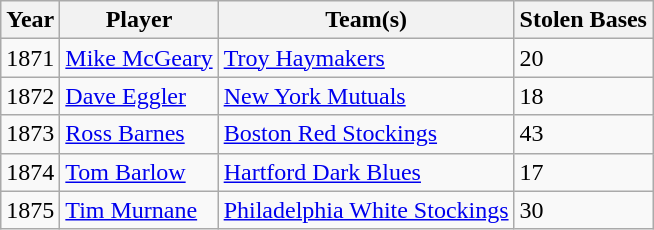<table class="wikitable sortable">
<tr>
<th>Year</th>
<th>Player</th>
<th>Team(s)</th>
<th>Stolen Bases</th>
</tr>
<tr>
<td>1871</td>
<td><a href='#'>Mike McGeary</a></td>
<td><a href='#'>Troy Haymakers</a></td>
<td>20</td>
</tr>
<tr>
<td>1872</td>
<td><a href='#'>Dave Eggler</a></td>
<td><a href='#'>New York Mutuals</a></td>
<td>18</td>
</tr>
<tr>
<td>1873</td>
<td><a href='#'>Ross Barnes</a></td>
<td><a href='#'>Boston Red Stockings</a></td>
<td>43</td>
</tr>
<tr>
<td>1874</td>
<td><a href='#'>Tom Barlow</a></td>
<td><a href='#'>Hartford Dark Blues</a></td>
<td>17</td>
</tr>
<tr>
<td>1875</td>
<td><a href='#'>Tim Murnane</a></td>
<td><a href='#'>Philadelphia White Stockings</a></td>
<td>30</td>
</tr>
</table>
